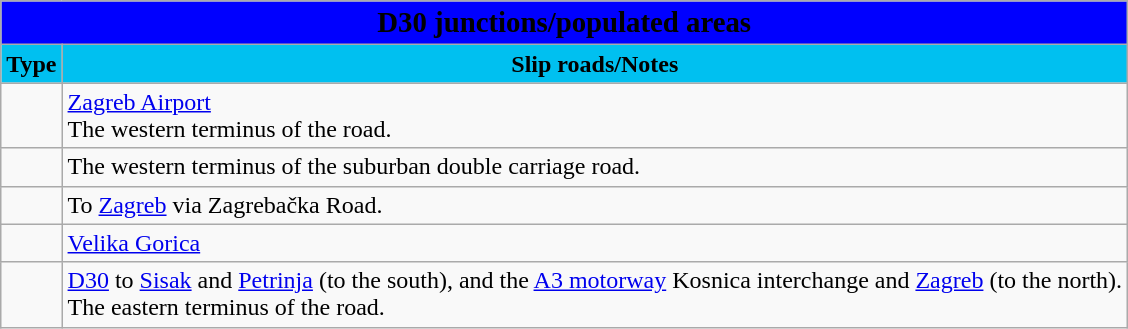<table class="wikitable">
<tr>
<td colspan="2"  style="text-align:center; background:blue; margin-top:15;"><span><big><strong>D30 junctions/populated areas</strong></big></span></td>
</tr>
<tr style="text-align:center; background:#00c0f0;">
<td><strong>Type</strong></td>
<td><strong>Slip roads/Notes</strong></td>
</tr>
<tr>
<td></td>
<td><a href='#'>Zagreb Airport</a><br>The western terminus of the road.</td>
</tr>
<tr>
<td></td>
<td>The western terminus of the suburban double carriage road.</td>
</tr>
<tr>
<td></td>
<td>To <a href='#'>Zagreb</a> via Zagrebačka Road.</td>
</tr>
<tr>
<td></td>
<td><a href='#'>Velika Gorica</a></td>
</tr>
<tr>
<td></td>
<td> <a href='#'>D30</a> to <a href='#'>Sisak</a> and <a href='#'>Petrinja</a> (to the south), and the <a href='#'>A3 motorway</a> Kosnica interchange and <a href='#'>Zagreb</a> (to the north).<br>The eastern terminus of the road.</td>
</tr>
</table>
